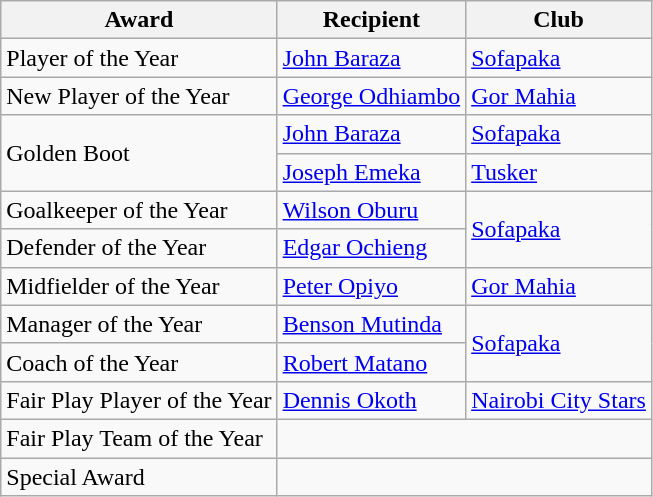<table class="wikitable">
<tr>
<th>Award</th>
<th>Recipient</th>
<th>Club</th>
</tr>
<tr>
<td>Player of the Year</td>
<td><a href='#'>John Baraza</a></td>
<td><a href='#'>Sofapaka</a></td>
</tr>
<tr>
<td>New Player of the Year</td>
<td><a href='#'>George Odhiambo</a></td>
<td><a href='#'>Gor Mahia</a></td>
</tr>
<tr>
<td rowspan="2">Golden Boot</td>
<td><a href='#'>John Baraza</a></td>
<td><a href='#'>Sofapaka</a></td>
</tr>
<tr>
<td><a href='#'>Joseph Emeka</a></td>
<td><a href='#'>Tusker</a></td>
</tr>
<tr>
<td>Goalkeeper of the Year</td>
<td><a href='#'>Wilson Oburu</a></td>
<td rowspan="2"><a href='#'>Sofapaka</a></td>
</tr>
<tr>
<td>Defender of the Year</td>
<td><a href='#'>Edgar Ochieng</a></td>
</tr>
<tr>
<td>Midfielder of the Year</td>
<td><a href='#'>Peter Opiyo</a></td>
<td><a href='#'>Gor Mahia</a></td>
</tr>
<tr>
<td>Manager of the Year</td>
<td><a href='#'>Benson Mutinda</a></td>
<td rowspan="2"><a href='#'>Sofapaka</a></td>
</tr>
<tr>
<td>Coach of the Year</td>
<td><a href='#'>Robert Matano</a></td>
</tr>
<tr>
<td>Fair Play Player of the Year</td>
<td><a href='#'>Dennis Okoth</a></td>
<td><a href='#'>Nairobi City Stars</a></td>
</tr>
<tr>
<td>Fair Play Team of the Year</td>
<td colspan="2"></td>
</tr>
<tr>
<td>Special Award</td>
<td colspan="2"></td>
</tr>
</table>
